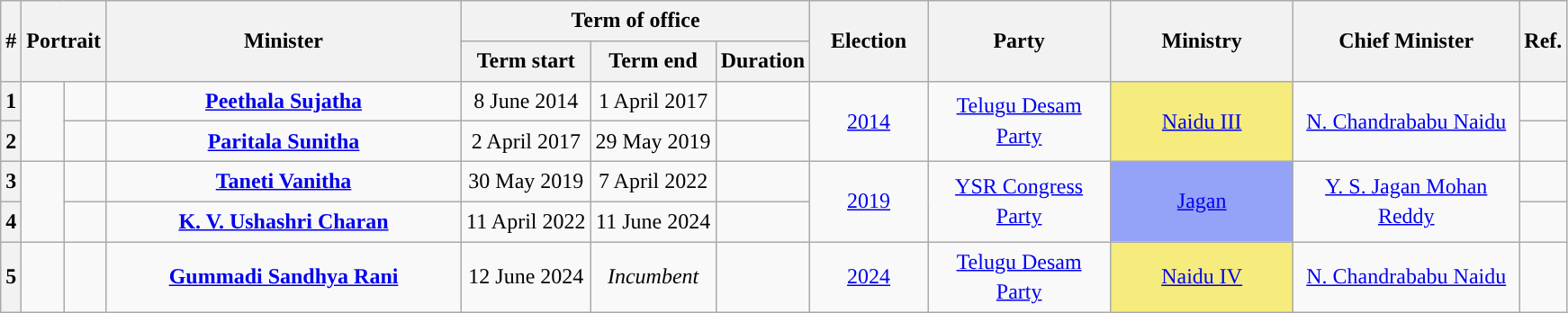<table class="wikitable" style="line-height:1.4em; text-align:center">
<tr>
<th rowspan=2>#</th>
<th rowspan=2 colspan="2">Portrait</th>
<th rowspan=2 style="width:16em">Minister<br></th>
<th colspan="3">Term of office</th>
<th rowspan=2 style="width:5em">Election<br></th>
<th rowspan=2 style="width:8em">Party</th>
<th rowspan=2 style="width:8em">Ministry</th>
<th rowspan=2 style="width:10em">Chief Minister</th>
<th rowspan=2>Ref.</th>
</tr>
<tr>
<th>Term start</th>
<th>Term end</th>
<th>Duration</th>
</tr>
<tr>
<th>1</th>
<td rowspan=2></td>
<td></td>
<td><strong><a href='#'>Peethala Sujatha</a></strong><br></td>
<td>8 June 2014</td>
<td>1 April 2017</td>
<td><strong></strong></td>
<td rowspan=2><a href='#'>2014</a><br></td>
<td rowspan=2><a href='#'>Telugu Desam Party</a></td>
<td rowspan=2 bgcolor="#F5EC7D"><a href='#'>Naidu III</a></td>
<td rowspan=2><a href='#'>N. Chandrababu Naidu</a></td>
<td></td>
</tr>
<tr>
<th>2</th>
<td></td>
<td><strong><a href='#'>Paritala Sunitha</a></strong><br></td>
<td>2 April 2017</td>
<td>29 May 2019</td>
<td><strong></strong></td>
<td></td>
</tr>
<tr>
<th>3</th>
<td rowspan=2></td>
<td></td>
<td><strong><a href='#'>Taneti Vanitha</a></strong><br></td>
<td>30 May 2019</td>
<td>7 April 2022</td>
<td><strong></strong></td>
<td rowspan=2><a href='#'>2019</a><br></td>
<td rowspan="2"><a href='#'>YSR Congress Party</a></td>
<td rowspan=2 bgcolor="#94A2F7"><a href='#'>Jagan</a></td>
<td rowspan="2"><a href='#'>Y. S. Jagan Mohan Reddy</a></td>
<td></td>
</tr>
<tr>
<th>4</th>
<td></td>
<td><strong><a href='#'>K. V. Ushashri Charan</a></strong><br></td>
<td>11 April 2022</td>
<td>11 June 2024</td>
<td><strong></strong></td>
<td></td>
</tr>
<tr>
<th>5</th>
<td></td>
<td></td>
<td><strong><a href='#'>Gummadi Sandhya Rani</a></strong><br></td>
<td>12 June 2024</td>
<td><em>Incumbent</em></td>
<td><strong></strong></td>
<td><a href='#'>2024</a><br></td>
<td><a href='#'>Telugu Desam Party</a></td>
<td bgcolor="#F5EC7D"><a href='#'>Naidu IV</a></td>
<td><a href='#'>N. Chandrababu Naidu</a></td>
<td></td>
</tr>
</table>
